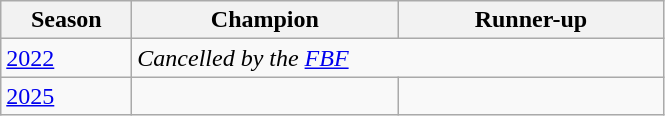<table class="wikitable sortable">
<tr>
<th width=80px>Season</th>
<th width=170px>Champion</th>
<th width=170px>Runner-up</th>
</tr>
<tr>
<td><a href='#'>2022</a></td>
<td colspan=2><em>Cancelled by the <a href='#'>FBF</a></em></td>
</tr>
<tr>
<td><a href='#'>2025</a></td>
<td></td>
<td></td>
</tr>
</table>
